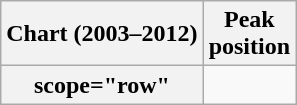<table class="wikitable sortable plainrowheaders" style="text-align:center;">
<tr>
<th scope="col">Chart (2003–2012)</th>
<th scope="col">Peak<br>position</th>
</tr>
<tr>
<th>scope="row"</th>
</tr>
</table>
